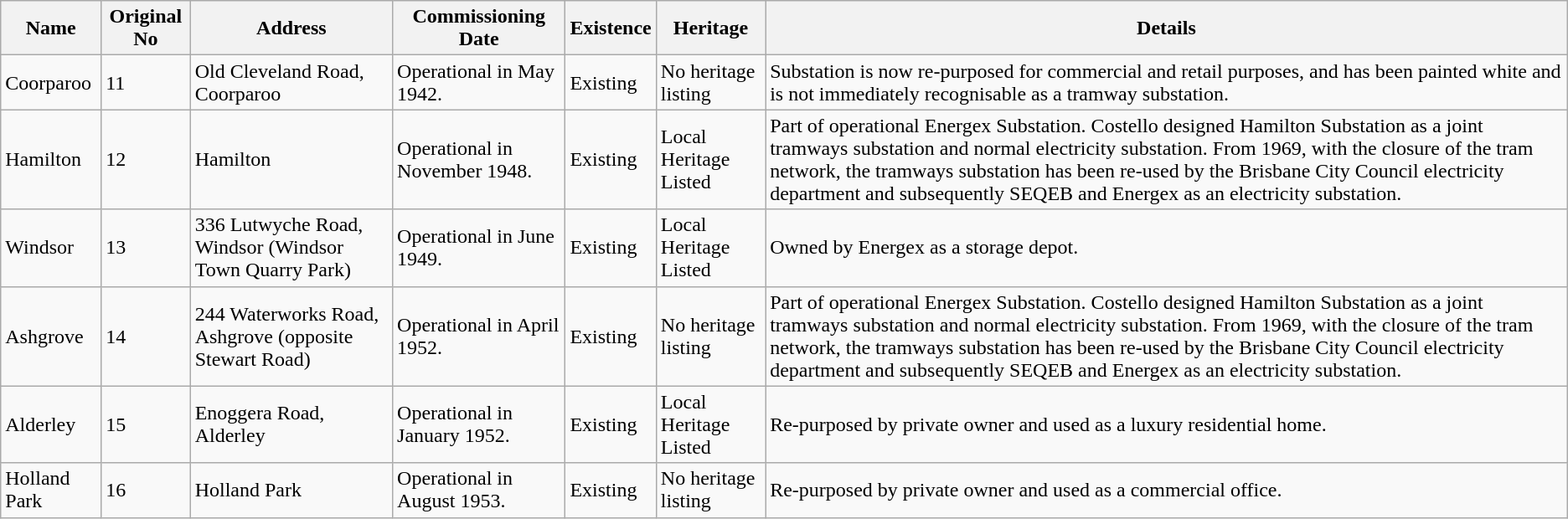<table class="wikitable">
<tr>
<th>Name</th>
<th>Original No</th>
<th>Address</th>
<th>Commissioning Date</th>
<th>Existence</th>
<th>Heritage</th>
<th>Details</th>
</tr>
<tr>
<td>Coorparoo</td>
<td>11</td>
<td>Old Cleveland Road, Coorparoo</td>
<td>Operational in May 1942.</td>
<td>Existing</td>
<td>No heritage listing</td>
<td>Substation is now re-purposed for commercial and retail purposes, and has been painted white and is not immediately recognisable as a tramway substation.</td>
</tr>
<tr>
<td>Hamilton</td>
<td>12</td>
<td>Hamilton</td>
<td>Operational in November 1948.</td>
<td>Existing</td>
<td>Local Heritage Listed</td>
<td>Part of operational Energex Substation. Costello designed Hamilton Substation as a joint tramways substation and normal electricity substation. From 1969, with the closure of the tram network, the tramways substation has been re-used by the Brisbane City Council electricity department and subsequently SEQEB and Energex as an electricity substation.</td>
</tr>
<tr>
<td>Windsor</td>
<td>13</td>
<td>336 Lutwyche Road, Windsor (Windsor Town Quarry Park)</td>
<td>Operational in June 1949.</td>
<td>Existing</td>
<td>Local Heritage Listed </td>
<td>Owned by Energex as a storage depot.</td>
</tr>
<tr>
<td>Ashgrove</td>
<td>14</td>
<td>244 Waterworks Road, Ashgrove (opposite Stewart Road)</td>
<td>Operational in April 1952.</td>
<td>Existing</td>
<td>No heritage listing</td>
<td>Part of operational Energex Substation. Costello designed Hamilton Substation as a joint tramways substation and normal electricity substation. From 1969, with the closure of the tram network, the tramways substation has been re-used by the Brisbane City Council electricity department and subsequently SEQEB and Energex as an electricity substation.</td>
</tr>
<tr>
<td>Alderley</td>
<td>15</td>
<td>Enoggera Road, Alderley</td>
<td>Operational in January 1952.</td>
<td>Existing</td>
<td>Local Heritage Listed</td>
<td>Re-purposed by private owner and used as a luxury residential home.</td>
</tr>
<tr>
<td>Holland Park</td>
<td>16</td>
<td>Holland Park</td>
<td>Operational in August 1953.</td>
<td>Existing</td>
<td>No heritage listing</td>
<td>Re-purposed by private owner and used as a commercial office.</td>
</tr>
</table>
